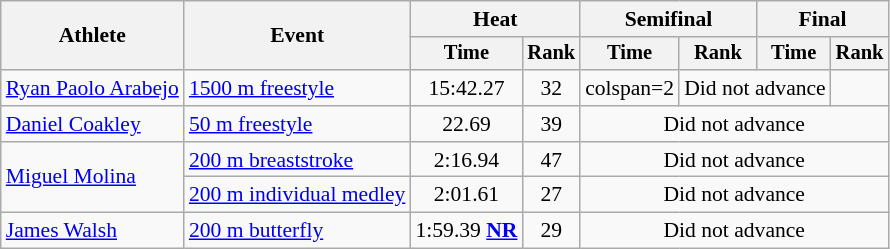<table class=wikitable style="font-size:90%">
<tr>
<th rowspan="2">Athlete</th>
<th rowspan="2">Event</th>
<th colspan="2">Heat</th>
<th colspan="2">Semifinal</th>
<th colspan="2">Final</th>
</tr>
<tr style="font-size:95%">
<th>Time</th>
<th>Rank</th>
<th>Time</th>
<th>Rank</th>
<th>Time</th>
<th>Rank</th>
</tr>
<tr align=center>
<td align=left><a href='#'>Ryan Paolo Arabejo</a></td>
<td align=left><a href='#'>1500 m freestyle</a></td>
<td>15:42.27</td>
<td>32</td>
<td>colspan=2 </td>
<td colspan=2>Did not advance</td>
</tr>
<tr align=center>
<td align=left><a href='#'>Daniel Coakley</a></td>
<td align=left><a href='#'>50 m freestyle</a></td>
<td>22.69</td>
<td>39</td>
<td colspan=4>Did not advance</td>
</tr>
<tr align=center>
<td align=left rowspan=2><a href='#'>Miguel Molina</a></td>
<td align=left><a href='#'>200 m breaststroke</a></td>
<td>2:16.94</td>
<td>47</td>
<td colspan=4>Did not advance</td>
</tr>
<tr align=center>
<td align=left><a href='#'>200 m individual medley</a></td>
<td>2:01.61</td>
<td>27</td>
<td colspan=4>Did not advance</td>
</tr>
<tr align=center>
<td align=left><a href='#'>James Walsh</a></td>
<td align=left><a href='#'>200 m butterfly</a></td>
<td>1:59.39 <strong><a href='#'>NR</a></strong></td>
<td>29</td>
<td colspan=4>Did not advance</td>
</tr>
</table>
